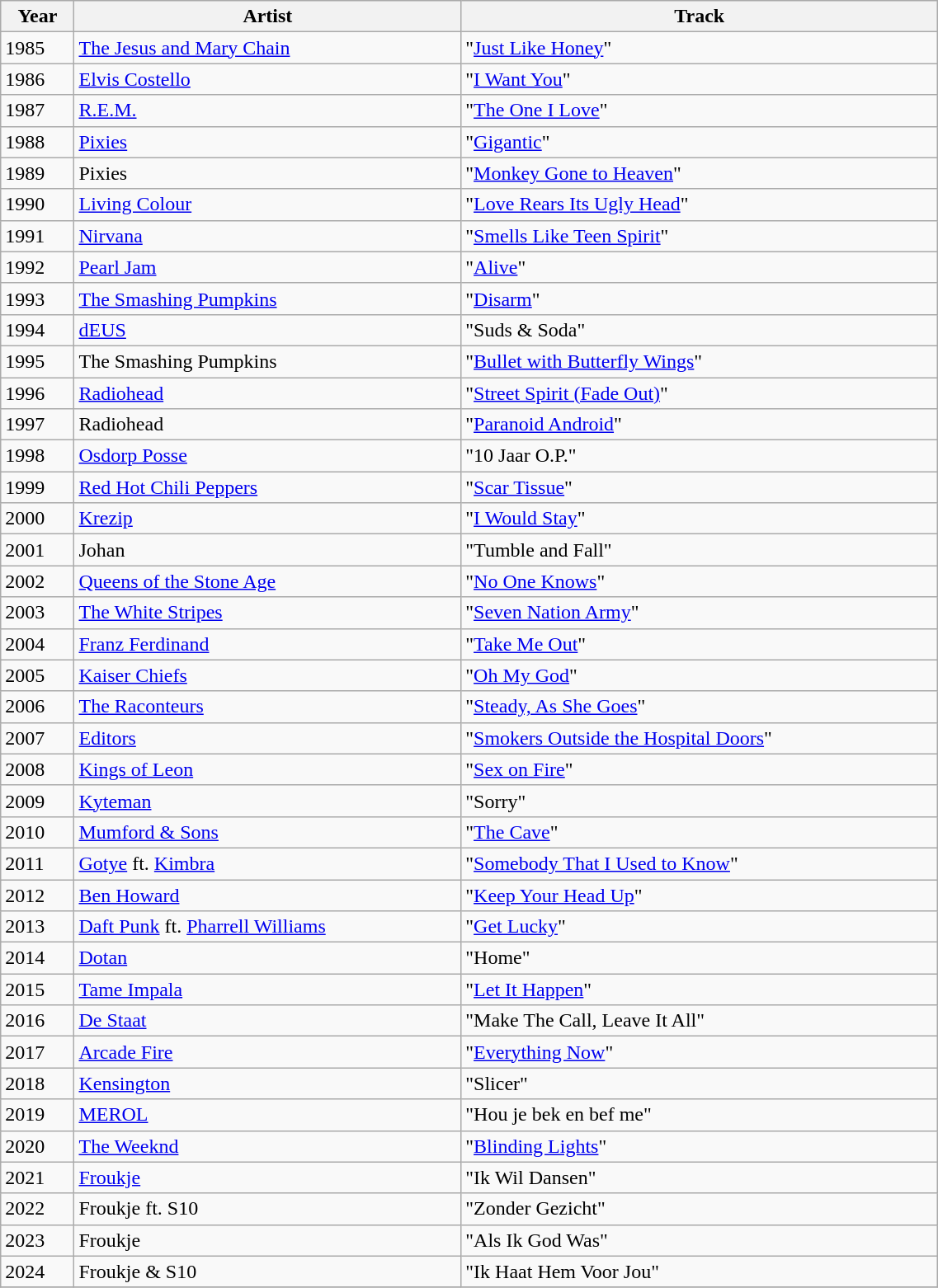<table class="wikitable sortable" width=60%>
<tr>
<th>Year</th>
<th>Artist</th>
<th>Track</th>
</tr>
<tr>
<td>1985</td>
<td><a href='#'>The Jesus and Mary Chain</a></td>
<td>"<a href='#'>Just Like Honey</a>"</td>
</tr>
<tr>
<td>1986</td>
<td><a href='#'>Elvis Costello</a></td>
<td>"<a href='#'>I Want You</a>"</td>
</tr>
<tr>
<td>1987</td>
<td><a href='#'>R.E.M.</a></td>
<td>"<a href='#'>The One I Love</a>"</td>
</tr>
<tr>
<td>1988</td>
<td><a href='#'>Pixies</a></td>
<td>"<a href='#'>Gigantic</a>"</td>
</tr>
<tr>
<td>1989</td>
<td>Pixies</td>
<td>"<a href='#'>Monkey Gone to Heaven</a>"</td>
</tr>
<tr>
<td>1990</td>
<td><a href='#'>Living Colour</a></td>
<td>"<a href='#'>Love Rears Its Ugly Head</a>"</td>
</tr>
<tr>
<td>1991</td>
<td><a href='#'>Nirvana</a></td>
<td>"<a href='#'>Smells Like Teen Spirit</a>"</td>
</tr>
<tr>
<td>1992</td>
<td><a href='#'>Pearl Jam</a></td>
<td>"<a href='#'>Alive</a>"</td>
</tr>
<tr>
<td>1993</td>
<td><a href='#'>The Smashing Pumpkins</a></td>
<td>"<a href='#'>Disarm</a>"</td>
</tr>
<tr>
<td>1994</td>
<td><a href='#'>dEUS</a></td>
<td>"Suds & Soda"</td>
</tr>
<tr>
<td>1995</td>
<td>The Smashing Pumpkins</td>
<td>"<a href='#'>Bullet with Butterfly Wings</a>"</td>
</tr>
<tr>
<td>1996</td>
<td><a href='#'>Radiohead</a></td>
<td>"<a href='#'>Street Spirit (Fade Out)</a>"</td>
</tr>
<tr>
<td>1997</td>
<td>Radiohead</td>
<td>"<a href='#'>Paranoid Android</a>"</td>
</tr>
<tr>
<td>1998</td>
<td><a href='#'>Osdorp Posse</a></td>
<td>"10 Jaar O.P."</td>
</tr>
<tr>
<td>1999</td>
<td><a href='#'>Red Hot Chili Peppers</a></td>
<td>"<a href='#'>Scar Tissue</a>"</td>
</tr>
<tr>
<td>2000</td>
<td><a href='#'>Krezip</a></td>
<td>"<a href='#'>I Would Stay</a>"</td>
</tr>
<tr>
<td>2001</td>
<td>Johan</td>
<td>"Tumble and Fall"</td>
</tr>
<tr>
<td>2002</td>
<td><a href='#'>Queens of the Stone Age</a></td>
<td>"<a href='#'>No One Knows</a>"</td>
</tr>
<tr>
<td>2003</td>
<td><a href='#'>The White Stripes</a></td>
<td>"<a href='#'>Seven Nation Army</a>"</td>
</tr>
<tr>
<td>2004</td>
<td><a href='#'>Franz Ferdinand</a></td>
<td>"<a href='#'>Take Me Out</a>"</td>
</tr>
<tr>
<td>2005</td>
<td><a href='#'>Kaiser Chiefs</a></td>
<td>"<a href='#'>Oh My God</a>"</td>
</tr>
<tr>
<td>2006</td>
<td><a href='#'>The Raconteurs</a></td>
<td>"<a href='#'>Steady, As She Goes</a>"</td>
</tr>
<tr>
<td>2007</td>
<td><a href='#'>Editors</a></td>
<td>"<a href='#'>Smokers Outside the Hospital Doors</a>"</td>
</tr>
<tr>
<td>2008</td>
<td><a href='#'>Kings of Leon</a></td>
<td>"<a href='#'>Sex on Fire</a>"</td>
</tr>
<tr>
<td>2009</td>
<td><a href='#'>Kyteman</a></td>
<td>"Sorry"</td>
</tr>
<tr>
<td>2010</td>
<td><a href='#'>Mumford & Sons</a></td>
<td>"<a href='#'>The Cave</a>"</td>
</tr>
<tr>
<td>2011</td>
<td><a href='#'>Gotye</a> ft. <a href='#'>Kimbra</a></td>
<td>"<a href='#'>Somebody That I Used to Know</a>"</td>
</tr>
<tr>
<td>2012</td>
<td><a href='#'>Ben Howard</a></td>
<td>"<a href='#'>Keep Your Head Up</a>"</td>
</tr>
<tr>
<td>2013</td>
<td><a href='#'>Daft Punk</a> ft. <a href='#'>Pharrell Williams</a></td>
<td>"<a href='#'>Get Lucky</a>"</td>
</tr>
<tr>
<td>2014</td>
<td><a href='#'>Dotan</a></td>
<td>"Home"</td>
</tr>
<tr>
<td>2015</td>
<td><a href='#'>Tame Impala</a></td>
<td>"<a href='#'>Let It Happen</a>"</td>
</tr>
<tr>
<td>2016</td>
<td><a href='#'>De Staat</a></td>
<td>"Make The Call, Leave It All"</td>
</tr>
<tr>
<td>2017</td>
<td><a href='#'>Arcade Fire</a></td>
<td>"<a href='#'>Everything Now</a>"</td>
</tr>
<tr>
<td>2018</td>
<td><a href='#'>Kensington</a></td>
<td>"Slicer"</td>
</tr>
<tr>
<td>2019</td>
<td><a href='#'>MEROL</a></td>
<td>"Hou je bek en bef me"</td>
</tr>
<tr>
<td>2020</td>
<td><a href='#'>The Weeknd</a></td>
<td>"<a href='#'>Blinding Lights</a>"</td>
</tr>
<tr>
<td>2021</td>
<td><a href='#'>Froukje</a></td>
<td>"Ik Wil Dansen"</td>
</tr>
<tr>
<td>2022</td>
<td>Froukje ft. S10</td>
<td>"Zonder Gezicht"</td>
</tr>
<tr>
<td>2023</td>
<td>Froukje</td>
<td>"Als Ik God Was"</td>
</tr>
<tr>
<td>2024</td>
<td>Froukje & S10</td>
<td>"Ik Haat Hem Voor Jou"</td>
</tr>
<tr>
</tr>
</table>
